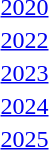<table>
<tr>
<td><a href='#'>2020</a></td>
<td></td>
<td></td>
<td></td>
</tr>
<tr>
<td><a href='#'>2022</a></td>
<td></td>
<td></td>
<td></td>
</tr>
<tr>
<td><a href='#'>2023</a></td>
<td></td>
<td></td>
<td></td>
</tr>
<tr>
<td><a href='#'>2024</a></td>
<td></td>
<td></td>
<td></td>
</tr>
<tr>
<td><a href='#'>2025</a></td>
<td></td>
<td></td>
<td></td>
</tr>
</table>
